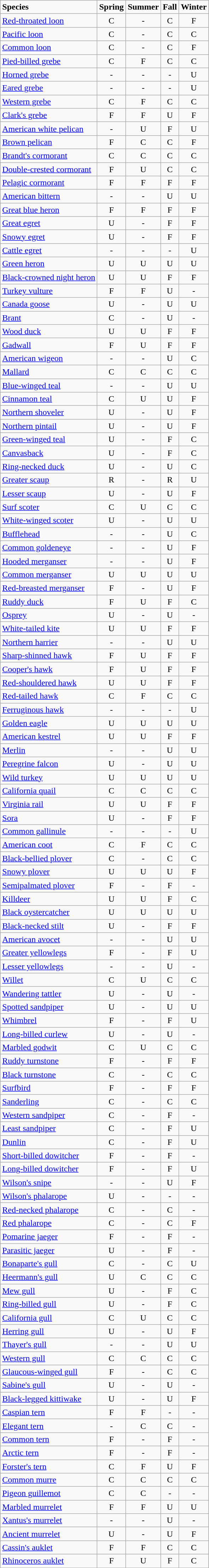<table class="wikitable" style="text-align:center">
<tr>
<td style="text-align:left"><strong>Species</strong></td>
<td><strong>Spring</strong></td>
<td><strong>Summer</strong></td>
<td><strong>Fall</strong></td>
<td><strong>Winter</strong></td>
</tr>
<tr>
<td style="text-align:left"><a href='#'>Red-throated loon</a></td>
<td>C</td>
<td>-</td>
<td>C</td>
<td>F</td>
</tr>
<tr>
<td style="text-align:left"><a href='#'>Pacific loon</a></td>
<td>C</td>
<td>-</td>
<td>C</td>
<td>C</td>
</tr>
<tr>
<td style="text-align:left"><a href='#'>Common loon</a></td>
<td>C</td>
<td>-</td>
<td>C</td>
<td>F</td>
</tr>
<tr>
<td style="text-align:left"><a href='#'>Pied-billed grebe</a></td>
<td>C</td>
<td>F</td>
<td>C</td>
<td>C</td>
</tr>
<tr>
<td style="text-align:left"><a href='#'>Horned grebe</a></td>
<td>-</td>
<td>-</td>
<td>-</td>
<td>U</td>
</tr>
<tr>
<td style="text-align:left"><a href='#'>Eared grebe</a></td>
<td>-</td>
<td>-</td>
<td>-</td>
<td>U</td>
</tr>
<tr>
<td style="text-align:left"><a href='#'>Western grebe</a></td>
<td>C</td>
<td>F</td>
<td>C</td>
<td>C</td>
</tr>
<tr>
<td style="text-align:left"><a href='#'>Clark's grebe</a></td>
<td>F</td>
<td>F</td>
<td>U</td>
<td>F</td>
</tr>
<tr>
<td style="text-align:left"><a href='#'>American white pelican</a></td>
<td>-</td>
<td>U</td>
<td>F</td>
<td>U</td>
</tr>
<tr>
<td style="text-align:left"><a href='#'>Brown pelican</a></td>
<td>F</td>
<td>C</td>
<td>C</td>
<td>F</td>
</tr>
<tr>
<td style="text-align:left"><a href='#'>Brandt's cormorant</a></td>
<td>C</td>
<td>C</td>
<td>C</td>
<td>C</td>
</tr>
<tr>
<td style="text-align:left"><a href='#'>Double-crested cormorant</a></td>
<td>F</td>
<td>U</td>
<td>C</td>
<td>C</td>
</tr>
<tr>
<td style="text-align:left"><a href='#'>Pelagic cormorant</a></td>
<td>F</td>
<td>F</td>
<td>F</td>
<td>F</td>
</tr>
<tr>
<td style="text-align:left"><a href='#'>American bittern</a></td>
<td>-</td>
<td>-</td>
<td>U</td>
<td>U</td>
</tr>
<tr>
<td style="text-align:left"><a href='#'>Great blue heron</a></td>
<td>F</td>
<td>F</td>
<td>F</td>
<td>F</td>
</tr>
<tr>
<td style="text-align:left"><a href='#'>Great egret</a></td>
<td>U</td>
<td>-</td>
<td>F</td>
<td>F</td>
</tr>
<tr>
<td style="text-align:left"><a href='#'>Snowy egret</a></td>
<td>U</td>
<td>-</td>
<td>F</td>
<td>F</td>
</tr>
<tr>
<td style="text-align:left"><a href='#'>Cattle egret</a></td>
<td>-</td>
<td>-</td>
<td>-</td>
<td>U</td>
</tr>
<tr>
<td style="text-align:left"><a href='#'>Green heron</a></td>
<td>U</td>
<td>U</td>
<td>U</td>
<td>U</td>
</tr>
<tr>
<td style="text-align:left"><a href='#'>Black-crowned night heron</a></td>
<td>U</td>
<td>U</td>
<td>F</td>
<td>F</td>
</tr>
<tr>
<td style="text-align:left"><a href='#'>Turkey vulture</a></td>
<td>F</td>
<td>F</td>
<td>U</td>
<td>-</td>
</tr>
<tr>
<td style="text-align:left"><a href='#'>Canada goose</a></td>
<td>U</td>
<td>-</td>
<td>U</td>
<td>U</td>
</tr>
<tr>
<td style="text-align:left"><a href='#'>Brant</a></td>
<td>C</td>
<td>-</td>
<td>U</td>
<td>-</td>
</tr>
<tr>
<td style="text-align:left"><a href='#'>Wood duck</a></td>
<td>U</td>
<td>U</td>
<td>F</td>
<td>F</td>
</tr>
<tr>
<td style="text-align:left"><a href='#'>Gadwall</a></td>
<td>F</td>
<td>U</td>
<td>F</td>
<td>F</td>
</tr>
<tr>
<td style="text-align:left"><a href='#'>American wigeon</a></td>
<td>-</td>
<td>-</td>
<td>U</td>
<td>C</td>
</tr>
<tr>
<td style="text-align:left"><a href='#'>Mallard</a></td>
<td>C</td>
<td>C</td>
<td>C</td>
<td>C</td>
</tr>
<tr>
<td style="text-align:left"><a href='#'>Blue-winged teal</a></td>
<td>-</td>
<td>-</td>
<td>U</td>
<td>U</td>
</tr>
<tr>
<td style="text-align:left"><a href='#'>Cinnamon teal</a></td>
<td>C</td>
<td>U</td>
<td>U</td>
<td>F</td>
</tr>
<tr>
<td style="text-align:left"><a href='#'>Northern shoveler</a></td>
<td>U</td>
<td>-</td>
<td>U</td>
<td>F</td>
</tr>
<tr>
<td style="text-align:left"><a href='#'>Northern pintail</a></td>
<td>U</td>
<td>-</td>
<td>U</td>
<td>F</td>
</tr>
<tr>
<td style="text-align:left"><a href='#'>Green-winged teal</a></td>
<td>U</td>
<td>-</td>
<td>F</td>
<td>C</td>
</tr>
<tr>
<td style="text-align:left"><a href='#'>Canvasback</a></td>
<td>U</td>
<td>-</td>
<td>F</td>
<td>C</td>
</tr>
<tr>
<td style="text-align:left"><a href='#'>Ring-necked duck</a></td>
<td>U</td>
<td>-</td>
<td>U</td>
<td>C</td>
</tr>
<tr>
<td style="text-align:left"><a href='#'>Greater scaup</a></td>
<td>R</td>
<td>-</td>
<td>R</td>
<td>U</td>
</tr>
<tr>
<td style="text-align:left"><a href='#'>Lesser scaup</a></td>
<td>U</td>
<td>-</td>
<td>U</td>
<td>F</td>
</tr>
<tr>
<td style="text-align:left"><a href='#'>Surf scoter</a></td>
<td>C</td>
<td>U</td>
<td>C</td>
<td>C</td>
</tr>
<tr>
<td style="text-align:left"><a href='#'>White-winged scoter</a></td>
<td>U</td>
<td>-</td>
<td>U</td>
<td>U</td>
</tr>
<tr>
<td style="text-align:left"><a href='#'>Bufflehead</a></td>
<td>-</td>
<td>-</td>
<td>U</td>
<td>C</td>
</tr>
<tr>
<td style="text-align:left"><a href='#'>Common goldeneye</a></td>
<td>-</td>
<td>-</td>
<td>U</td>
<td>F</td>
</tr>
<tr>
<td style="text-align:left"><a href='#'>Hooded merganser</a></td>
<td>-</td>
<td>-</td>
<td>U</td>
<td>F</td>
</tr>
<tr>
<td style="text-align:left"><a href='#'>Common merganser</a></td>
<td>U</td>
<td>U</td>
<td>U</td>
<td>U</td>
</tr>
<tr>
<td style="text-align:left"><a href='#'>Red-breasted merganser</a></td>
<td>F</td>
<td>-</td>
<td>U</td>
<td>F</td>
</tr>
<tr>
<td style="text-align:left"><a href='#'>Ruddy duck</a></td>
<td>F</td>
<td>U</td>
<td>F</td>
<td>C</td>
</tr>
<tr>
<td style="text-align:left"><a href='#'>Osprey</a></td>
<td>U</td>
<td>-</td>
<td>U</td>
<td>-</td>
</tr>
<tr>
<td style="text-align:left"><a href='#'>White-tailed kite</a></td>
<td>U</td>
<td>U</td>
<td>F</td>
<td>F</td>
</tr>
<tr>
<td style="text-align:left"><a href='#'>Northern harrier</a></td>
<td>-</td>
<td>-</td>
<td>U</td>
<td>U</td>
</tr>
<tr>
<td style="text-align:left"><a href='#'>Sharp-shinned hawk</a></td>
<td>F</td>
<td>U</td>
<td>F</td>
<td>F</td>
</tr>
<tr>
<td style="text-align:left"><a href='#'>Cooper's hawk</a></td>
<td>F</td>
<td>U</td>
<td>F</td>
<td>F</td>
</tr>
<tr>
<td style="text-align:left"><a href='#'>Red-shouldered hawk</a></td>
<td>U</td>
<td>U</td>
<td>F</td>
<td>F</td>
</tr>
<tr>
<td style="text-align:left"><a href='#'>Red-tailed hawk</a></td>
<td>C</td>
<td>F</td>
<td>C</td>
<td>C</td>
</tr>
<tr>
<td style="text-align:left"><a href='#'>Ferruginous hawk</a></td>
<td>-</td>
<td>-</td>
<td>-</td>
<td>U</td>
</tr>
<tr>
<td style="text-align:left"><a href='#'>Golden eagle</a></td>
<td>U</td>
<td>U</td>
<td>U</td>
<td>U</td>
</tr>
<tr>
<td style="text-align:left"><a href='#'>American kestrel</a></td>
<td>U</td>
<td>U</td>
<td>F</td>
<td>F</td>
</tr>
<tr>
<td style="text-align:left"><a href='#'>Merlin</a></td>
<td>-</td>
<td>-</td>
<td>U</td>
<td>U</td>
</tr>
<tr>
<td style="text-align:left"><a href='#'>Peregrine falcon</a></td>
<td>U</td>
<td>-</td>
<td>U</td>
<td>U</td>
</tr>
<tr>
<td style="text-align:left"><a href='#'>Wild turkey</a></td>
<td>U</td>
<td>U</td>
<td>U</td>
<td>U</td>
</tr>
<tr>
<td style="text-align:left"><a href='#'>California quail</a></td>
<td>C</td>
<td>C</td>
<td>C</td>
<td>C</td>
</tr>
<tr>
<td style="text-align:left"><a href='#'>Virginia rail</a></td>
<td>U</td>
<td>U</td>
<td>F</td>
<td>F</td>
</tr>
<tr>
<td style="text-align:left"><a href='#'>Sora</a></td>
<td>U</td>
<td>-</td>
<td>F</td>
<td>F</td>
</tr>
<tr>
<td style="text-align:left"><a href='#'>Common gallinule</a></td>
<td>-</td>
<td>-</td>
<td>-</td>
<td>U</td>
</tr>
<tr>
<td style="text-align:left"><a href='#'>American coot</a></td>
<td>C</td>
<td>F</td>
<td>C</td>
<td>C</td>
</tr>
<tr>
<td style="text-align:left"><a href='#'>Black-bellied plover</a></td>
<td>C</td>
<td>-</td>
<td>C</td>
<td>C</td>
</tr>
<tr>
<td style="text-align:left"><a href='#'>Snowy plover</a></td>
<td>U</td>
<td>U</td>
<td>U</td>
<td>F</td>
</tr>
<tr>
<td style="text-align:left"><a href='#'>Semipalmated plover</a></td>
<td>F</td>
<td>-</td>
<td>F</td>
<td>-</td>
</tr>
<tr>
<td style="text-align:left"><a href='#'>Killdeer</a></td>
<td>U</td>
<td>U</td>
<td>F</td>
<td>C</td>
</tr>
<tr>
<td style="text-align:left"><a href='#'>Black oystercatcher</a></td>
<td>U</td>
<td>U</td>
<td>U</td>
<td>U</td>
</tr>
<tr>
<td style="text-align:left"><a href='#'>Black-necked stilt</a></td>
<td>U</td>
<td>-</td>
<td>F</td>
<td>F</td>
</tr>
<tr>
<td style="text-align:left"><a href='#'>American avocet</a></td>
<td>-</td>
<td>-</td>
<td>U</td>
<td>U</td>
</tr>
<tr>
<td style="text-align:left"><a href='#'>Greater yellowlegs</a></td>
<td>F</td>
<td>-</td>
<td>F</td>
<td>U</td>
</tr>
<tr>
<td style="text-align:left"><a href='#'>Lesser yellowlegs</a></td>
<td>-</td>
<td>-</td>
<td>U</td>
<td>-</td>
</tr>
<tr>
<td style="text-align:left"><a href='#'>Willet</a></td>
<td>C</td>
<td>U</td>
<td>C</td>
<td>C</td>
</tr>
<tr>
<td style="text-align:left"><a href='#'>Wandering tattler</a></td>
<td>U</td>
<td>-</td>
<td>U</td>
<td>-</td>
</tr>
<tr>
<td style="text-align:left"><a href='#'>Spotted sandpiper</a></td>
<td>U</td>
<td>-</td>
<td>U</td>
<td>U</td>
</tr>
<tr>
<td style="text-align:left"><a href='#'>Whimbrel</a></td>
<td>F</td>
<td>-</td>
<td>F</td>
<td>U</td>
</tr>
<tr>
<td style="text-align:left"><a href='#'>Long-billed curlew</a></td>
<td>U</td>
<td>-</td>
<td>U</td>
<td>-</td>
</tr>
<tr>
<td style="text-align:left"><a href='#'>Marbled godwit</a></td>
<td>C</td>
<td>U</td>
<td>C</td>
<td>C</td>
</tr>
<tr>
<td style="text-align:left"><a href='#'>Ruddy turnstone</a></td>
<td>F</td>
<td>-</td>
<td>F</td>
<td>F</td>
</tr>
<tr>
<td style="text-align:left"><a href='#'>Black turnstone</a></td>
<td>C</td>
<td>-</td>
<td>C</td>
<td>C</td>
</tr>
<tr>
<td style="text-align:left"><a href='#'>Surfbird</a></td>
<td>F</td>
<td>-</td>
<td>F</td>
<td>F</td>
</tr>
<tr>
<td style="text-align:left"><a href='#'>Sanderling</a></td>
<td>C</td>
<td>-</td>
<td>C</td>
<td>C</td>
</tr>
<tr>
<td style="text-align:left"><a href='#'>Western sandpiper</a></td>
<td>C</td>
<td>-</td>
<td>F</td>
<td>-</td>
</tr>
<tr>
<td style="text-align:left"><a href='#'>Least sandpiper</a></td>
<td>C</td>
<td>-</td>
<td>F</td>
<td>U</td>
</tr>
<tr>
<td style="text-align:left"><a href='#'>Dunlin</a></td>
<td>C</td>
<td>-</td>
<td>F</td>
<td>U</td>
</tr>
<tr>
<td style="text-align:left"><a href='#'>Short-billed dowitcher</a></td>
<td>F</td>
<td>-</td>
<td>F</td>
<td>-</td>
</tr>
<tr>
<td style="text-align:left"><a href='#'>Long-billed dowitcher</a></td>
<td>F</td>
<td>-</td>
<td>F</td>
<td>U</td>
</tr>
<tr>
<td style="text-align:left"><a href='#'>Wilson's snipe</a></td>
<td>-</td>
<td>-</td>
<td>U</td>
<td>F</td>
</tr>
<tr>
<td style="text-align:left"><a href='#'>Wilson's phalarope</a></td>
<td>U</td>
<td>-</td>
<td>-</td>
<td>-</td>
</tr>
<tr>
<td style="text-align:left"><a href='#'>Red-necked phalarope</a></td>
<td>C</td>
<td>-</td>
<td>C</td>
<td>-</td>
</tr>
<tr>
<td style="text-align:left"><a href='#'>Red phalarope</a></td>
<td>C</td>
<td>-</td>
<td>C</td>
<td>F</td>
</tr>
<tr>
<td style="text-align:left"><a href='#'>Pomarine jaeger</a></td>
<td>F</td>
<td>-</td>
<td>F</td>
<td>-</td>
</tr>
<tr>
<td style="text-align:left"><a href='#'>Parasitic jaeger</a></td>
<td>U</td>
<td>-</td>
<td>F</td>
<td>-</td>
</tr>
<tr>
<td style="text-align:left"><a href='#'>Bonaparte's gull</a></td>
<td>C</td>
<td>-</td>
<td>C</td>
<td>U</td>
</tr>
<tr>
<td style="text-align:left"><a href='#'>Heermann's gull</a></td>
<td>U</td>
<td>C</td>
<td>C</td>
<td>C</td>
</tr>
<tr>
<td style="text-align:left"><a href='#'>Mew gull</a></td>
<td>U</td>
<td>-</td>
<td>F</td>
<td>C</td>
</tr>
<tr>
<td style="text-align:left"><a href='#'>Ring-billed gull</a></td>
<td>U</td>
<td>-</td>
<td>F</td>
<td>C</td>
</tr>
<tr>
<td style="text-align:left"><a href='#'>California gull</a></td>
<td>C</td>
<td>U</td>
<td>C</td>
<td>C</td>
</tr>
<tr>
<td style="text-align:left"><a href='#'>Herring gull</a></td>
<td>U</td>
<td>-</td>
<td>U</td>
<td>F</td>
</tr>
<tr>
<td style="text-align:left"><a href='#'>Thayer's gull</a></td>
<td>-</td>
<td>-</td>
<td>U</td>
<td>U</td>
</tr>
<tr>
<td style="text-align:left"><a href='#'>Western gull</a></td>
<td>C</td>
<td>C</td>
<td>C</td>
<td>C</td>
</tr>
<tr>
<td style="text-align:left"><a href='#'>Glaucous-winged gull</a></td>
<td>F</td>
<td>-</td>
<td>C</td>
<td>C</td>
</tr>
<tr>
<td style="text-align:left"><a href='#'>Sabine's gull</a></td>
<td>U</td>
<td>-</td>
<td>U</td>
<td>-</td>
</tr>
<tr>
<td style="text-align:left"><a href='#'>Black-legged kittiwake</a></td>
<td>U</td>
<td>-</td>
<td>U</td>
<td>F</td>
</tr>
<tr>
<td style="text-align:left"><a href='#'>Caspian tern</a></td>
<td>F</td>
<td>F</td>
<td>-</td>
<td>-</td>
</tr>
<tr>
<td style="text-align:left"><a href='#'>Elegant tern</a></td>
<td>-</td>
<td>C</td>
<td>C</td>
<td>-</td>
</tr>
<tr>
<td style="text-align:left"><a href='#'>Common tern</a></td>
<td>F</td>
<td>-</td>
<td>F</td>
<td>-</td>
</tr>
<tr>
<td style="text-align:left"><a href='#'>Arctic tern</a></td>
<td>F</td>
<td>-</td>
<td>F</td>
<td>-</td>
</tr>
<tr>
<td style="text-align:left"><a href='#'>Forster's tern</a></td>
<td>C</td>
<td>F</td>
<td>U</td>
<td>F</td>
</tr>
<tr>
<td style="text-align:left"><a href='#'>Common murre</a></td>
<td>C</td>
<td>C</td>
<td>C</td>
<td>C</td>
</tr>
<tr>
<td style="text-align:left"><a href='#'>Pigeon guillemot</a></td>
<td>C</td>
<td>C</td>
<td>-</td>
<td>-</td>
</tr>
<tr>
<td style="text-align:left"><a href='#'>Marbled murrelet</a></td>
<td>F</td>
<td>F</td>
<td>U</td>
<td>U</td>
</tr>
<tr>
<td style="text-align:left"><a href='#'>Xantus's murrelet</a></td>
<td>-</td>
<td>-</td>
<td>U</td>
<td>-</td>
</tr>
<tr>
<td style="text-align:left"><a href='#'>Ancient murrelet</a></td>
<td>U</td>
<td>-</td>
<td>U</td>
<td>F</td>
</tr>
<tr>
<td style="text-align:left"><a href='#'>Cassin's auklet</a></td>
<td>F</td>
<td>F</td>
<td>C</td>
<td>C</td>
</tr>
<tr>
<td style="text-align:left"><a href='#'>Rhinoceros auklet</a></td>
<td>F</td>
<td>U</td>
<td>F</td>
<td>C</td>
</tr>
<tr>
</tr>
</table>
